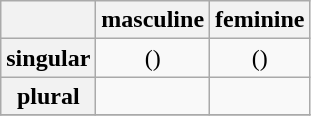<table class="wikitable" style="text-align:center;">
<tr>
<th></th>
<th>masculine</th>
<th>feminine</th>
</tr>
<tr>
<th>singular</th>
<td> ()</td>
<td> ()</td>
</tr>
<tr>
<th>plural</th>
<td></td>
<td></td>
</tr>
<tr>
</tr>
</table>
